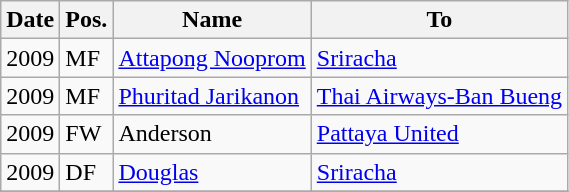<table class="wikitable">
<tr>
<th>Date</th>
<th>Pos.</th>
<th>Name</th>
<th>To</th>
</tr>
<tr>
<td>2009</td>
<td>MF</td>
<td> <a href='#'>Attapong Nooprom</a></td>
<td> <a href='#'>Sriracha</a></td>
</tr>
<tr>
<td>2009</td>
<td>MF</td>
<td> <a href='#'>Phuritad Jarikanon</a></td>
<td> <a href='#'>Thai Airways-Ban Bueng</a></td>
</tr>
<tr>
<td>2009</td>
<td>FW</td>
<td> Anderson</td>
<td> <a href='#'>Pattaya United</a></td>
</tr>
<tr>
<td>2009</td>
<td>DF</td>
<td> <a href='#'>Douglas</a></td>
<td> <a href='#'>Sriracha</a></td>
</tr>
<tr>
</tr>
</table>
